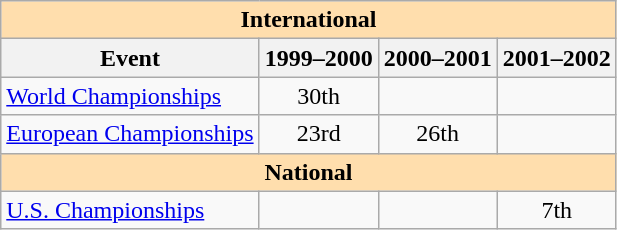<table class="wikitable" style="text-align:center">
<tr>
<th style="background-color: #ffdead; " colspan=4 align=center>International</th>
</tr>
<tr>
<th>Event</th>
<th>1999–2000</th>
<th>2000–2001</th>
<th>2001–2002</th>
</tr>
<tr>
<td align=left><a href='#'>World Championships</a></td>
<td>30th</td>
<td></td>
<td></td>
</tr>
<tr>
<td align=left><a href='#'>European Championships</a></td>
<td>23rd</td>
<td>26th</td>
<td></td>
</tr>
<tr>
<th style="background-color: #ffdead; " colspan=4 align=center>National</th>
</tr>
<tr>
<td align=left><a href='#'>U.S. Championships</a></td>
<td></td>
<td></td>
<td>7th</td>
</tr>
</table>
